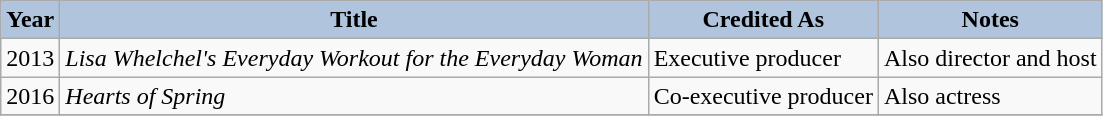<table class="wikitable">
<tr>
<th style="background:#B0C4DE;">Year</th>
<th style="background:#B0C4DE;">Title</th>
<th style="background:#B0C4DE;">Credited As</th>
<th style="background:#B0C4DE;">Notes</th>
</tr>
<tr>
<td>2013</td>
<td><em>Lisa Whelchel's Everyday Workout for the Everyday Woman</em></td>
<td>Executive producer</td>
<td>Also director and host</td>
</tr>
<tr>
<td>2016</td>
<td><em>Hearts of Spring</em></td>
<td>Co-executive producer</td>
<td>Also actress</td>
</tr>
<tr>
</tr>
</table>
